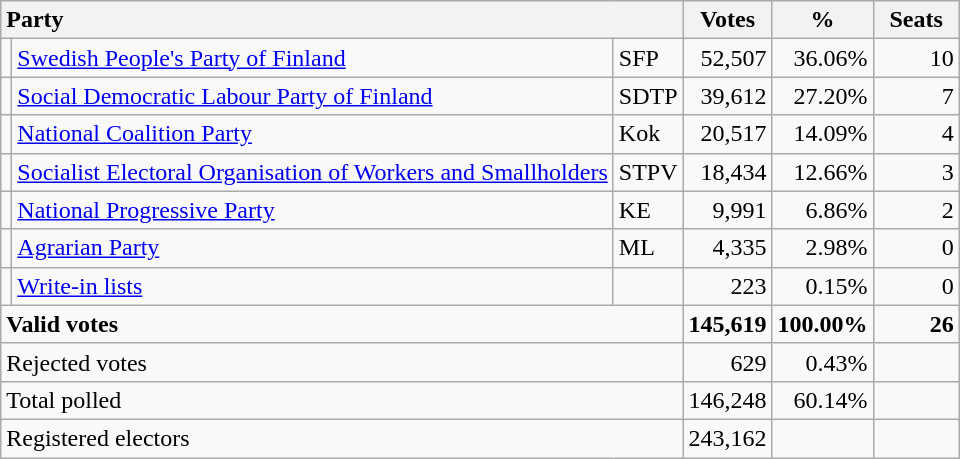<table class="wikitable" border="1" style="text-align:right;">
<tr>
<th style="text-align:left;" colspan=3>Party</th>
<th align=center width="50">Votes</th>
<th align=center width="50">%</th>
<th align=center width="50">Seats</th>
</tr>
<tr>
<td></td>
<td align=left><a href='#'>Swedish People's Party of Finland</a></td>
<td align=left>SFP</td>
<td>52,507</td>
<td>36.06%</td>
<td>10</td>
</tr>
<tr>
<td></td>
<td align=left style="white-space: nowrap;"><a href='#'>Social Democratic Labour Party of Finland</a></td>
<td align=left>SDTP</td>
<td>39,612</td>
<td>27.20%</td>
<td>7</td>
</tr>
<tr>
<td></td>
<td align=left><a href='#'>National Coalition Party</a></td>
<td align=left>Kok</td>
<td>20,517</td>
<td>14.09%</td>
<td>4</td>
</tr>
<tr>
<td></td>
<td align=left><a href='#'>Socialist Electoral Organisation of Workers and Smallholders</a></td>
<td align=left>STPV</td>
<td>18,434</td>
<td>12.66%</td>
<td>3</td>
</tr>
<tr>
<td></td>
<td align=left><a href='#'>National Progressive Party</a></td>
<td align=left>KE</td>
<td>9,991</td>
<td>6.86%</td>
<td>2</td>
</tr>
<tr>
<td></td>
<td align=left><a href='#'>Agrarian Party</a></td>
<td align=left>ML</td>
<td>4,335</td>
<td>2.98%</td>
<td>0</td>
</tr>
<tr>
<td></td>
<td align=left><a href='#'>Write-in lists</a></td>
<td align=left></td>
<td>223</td>
<td>0.15%</td>
<td>0</td>
</tr>
<tr style="font-weight:bold">
<td align=left colspan=3>Valid votes</td>
<td>145,619</td>
<td>100.00%</td>
<td>26</td>
</tr>
<tr>
<td align=left colspan=3>Rejected votes</td>
<td>629</td>
<td>0.43%</td>
<td></td>
</tr>
<tr>
<td align=left colspan=3>Total polled</td>
<td>146,248</td>
<td>60.14%</td>
<td></td>
</tr>
<tr>
<td align=left colspan=3>Registered electors</td>
<td>243,162</td>
<td></td>
<td></td>
</tr>
</table>
